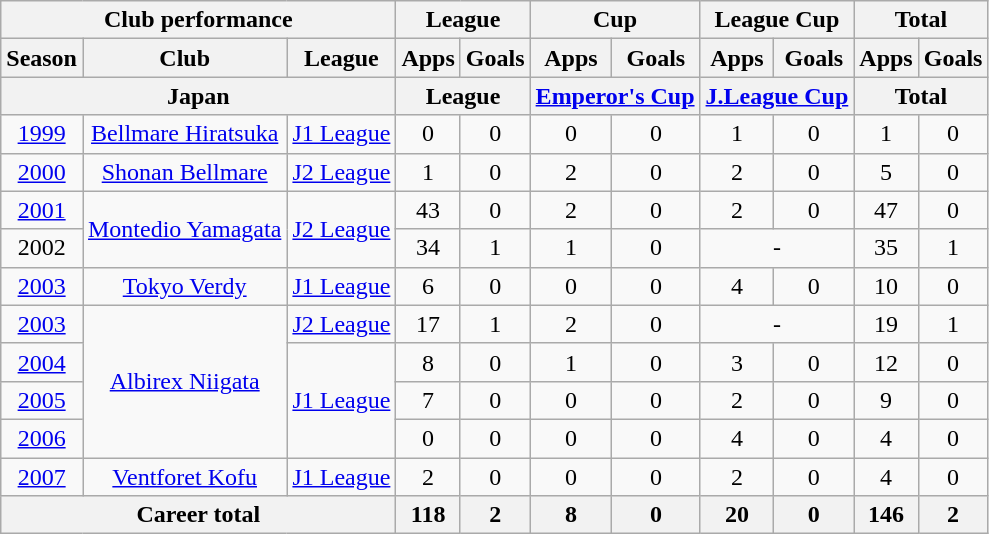<table class="wikitable" style="text-align:center">
<tr>
<th colspan=3>Club performance</th>
<th colspan=2>League</th>
<th colspan=2>Cup</th>
<th colspan=2>League Cup</th>
<th colspan=2>Total</th>
</tr>
<tr>
<th>Season</th>
<th>Club</th>
<th>League</th>
<th>Apps</th>
<th>Goals</th>
<th>Apps</th>
<th>Goals</th>
<th>Apps</th>
<th>Goals</th>
<th>Apps</th>
<th>Goals</th>
</tr>
<tr>
<th colspan=3>Japan</th>
<th colspan=2>League</th>
<th colspan=2><a href='#'>Emperor's Cup</a></th>
<th colspan=2><a href='#'>J.League Cup</a></th>
<th colspan=2>Total</th>
</tr>
<tr>
<td><a href='#'>1999</a></td>
<td><a href='#'>Bellmare Hiratsuka</a></td>
<td><a href='#'>J1 League</a></td>
<td>0</td>
<td>0</td>
<td>0</td>
<td>0</td>
<td>1</td>
<td>0</td>
<td>1</td>
<td>0</td>
</tr>
<tr>
<td><a href='#'>2000</a></td>
<td><a href='#'>Shonan Bellmare</a></td>
<td><a href='#'>J2 League</a></td>
<td>1</td>
<td>0</td>
<td>2</td>
<td>0</td>
<td>2</td>
<td>0</td>
<td>5</td>
<td>0</td>
</tr>
<tr>
<td><a href='#'>2001</a></td>
<td rowspan="2"><a href='#'>Montedio Yamagata</a></td>
<td rowspan="2"><a href='#'>J2 League</a></td>
<td>43</td>
<td>0</td>
<td>2</td>
<td>0</td>
<td>2</td>
<td>0</td>
<td>47</td>
<td>0</td>
</tr>
<tr>
<td>2002</td>
<td>34</td>
<td>1</td>
<td>1</td>
<td>0</td>
<td colspan="2">-</td>
<td>35</td>
<td>1</td>
</tr>
<tr>
<td><a href='#'>2003</a></td>
<td><a href='#'>Tokyo Verdy</a></td>
<td><a href='#'>J1 League</a></td>
<td>6</td>
<td>0</td>
<td>0</td>
<td>0</td>
<td>4</td>
<td>0</td>
<td>10</td>
<td>0</td>
</tr>
<tr>
<td><a href='#'>2003</a></td>
<td rowspan="4"><a href='#'>Albirex Niigata</a></td>
<td><a href='#'>J2 League</a></td>
<td>17</td>
<td>1</td>
<td>2</td>
<td>0</td>
<td colspan="2">-</td>
<td>19</td>
<td>1</td>
</tr>
<tr>
<td><a href='#'>2004</a></td>
<td rowspan="3"><a href='#'>J1 League</a></td>
<td>8</td>
<td>0</td>
<td>1</td>
<td>0</td>
<td>3</td>
<td>0</td>
<td>12</td>
<td>0</td>
</tr>
<tr>
<td><a href='#'>2005</a></td>
<td>7</td>
<td>0</td>
<td>0</td>
<td>0</td>
<td>2</td>
<td>0</td>
<td>9</td>
<td>0</td>
</tr>
<tr>
<td><a href='#'>2006</a></td>
<td>0</td>
<td>0</td>
<td>0</td>
<td>0</td>
<td>4</td>
<td>0</td>
<td>4</td>
<td>0</td>
</tr>
<tr>
<td><a href='#'>2007</a></td>
<td><a href='#'>Ventforet Kofu</a></td>
<td><a href='#'>J1 League</a></td>
<td>2</td>
<td>0</td>
<td>0</td>
<td>0</td>
<td>2</td>
<td>0</td>
<td>4</td>
<td>0</td>
</tr>
<tr>
<th colspan=3>Career total</th>
<th>118</th>
<th>2</th>
<th>8</th>
<th>0</th>
<th>20</th>
<th>0</th>
<th>146</th>
<th>2</th>
</tr>
</table>
